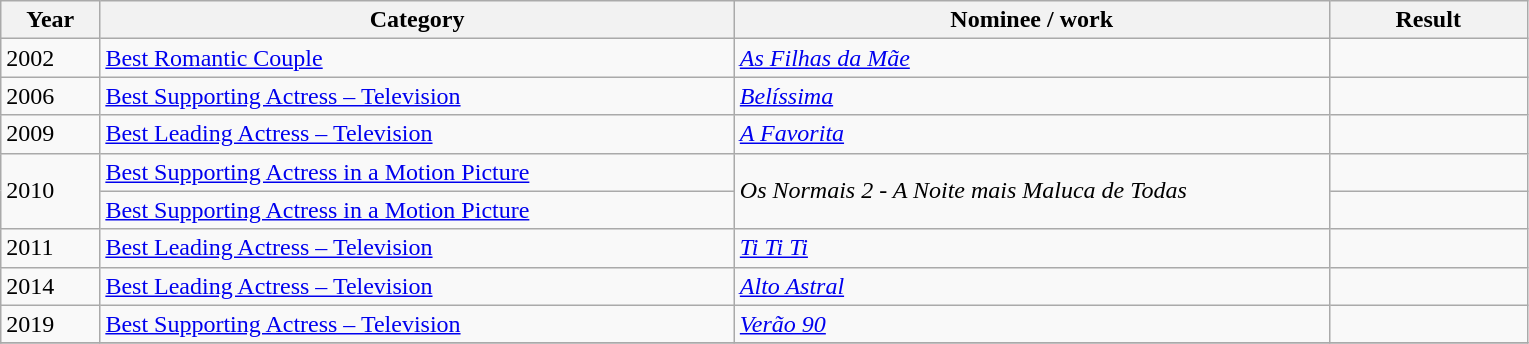<table class=wikitable>
<tr>
<th Width=5%>Year</th>
<th Width=32%>Category</th>
<th Width=30%>Nominee / work</th>
<th Width=10%>Result</th>
</tr>
<tr>
<td>2002</td>
<td><a href='#'>Best Romantic Couple</a> </td>
<td><em><a href='#'>As Filhas da Mãe</a></em></td>
<td></td>
</tr>
<tr>
<td>2006</td>
<td><a href='#'>Best Supporting Actress – Television</a></td>
<td><em><a href='#'>Belíssima</a></em></td>
<td></td>
</tr>
<tr>
<td>2009</td>
<td><a href='#'>Best Leading Actress – Television</a></td>
<td><em><a href='#'>A Favorita</a></em></td>
<td></td>
</tr>
<tr>
<td rowspan=2>2010</td>
<td><a href='#'>Best Supporting Actress in a Motion Picture</a> </td>
<td rowspan=2><em>Os Normais 2 - A Noite mais Maluca de Todas</em></td>
<td></td>
</tr>
<tr>
<td><a href='#'>Best Supporting Actress in a Motion Picture</a> </td>
<td></td>
</tr>
<tr>
<td>2011</td>
<td><a href='#'>Best Leading Actress – Television</a></td>
<td><em><a href='#'>Ti Ti Ti</a></em></td>
<td></td>
</tr>
<tr>
<td>2014</td>
<td><a href='#'>Best Leading Actress – Television</a></td>
<td><em><a href='#'>Alto Astral</a></em></td>
<td></td>
</tr>
<tr>
<td>2019</td>
<td><a href='#'>Best Supporting Actress – Television</a></td>
<td><em><a href='#'>Verão 90</a></em></td>
<td></td>
</tr>
<tr>
</tr>
</table>
